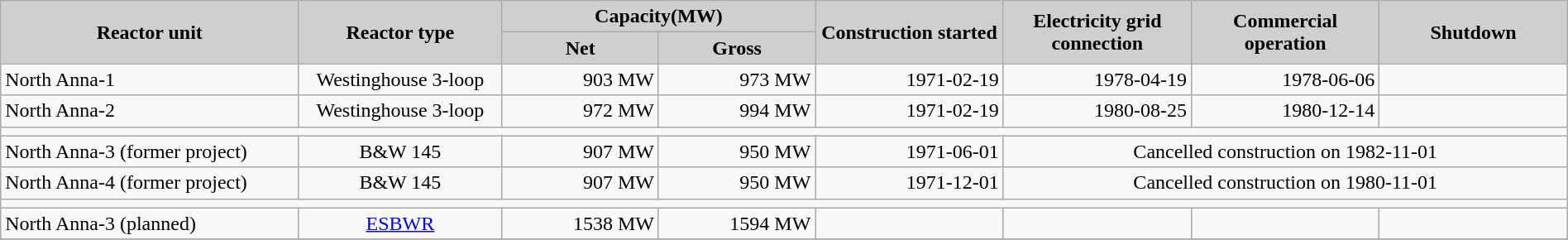<table class="wikitable" width="100%">
<tr>
<th rowspan="2" style="width: 19%; background-color: #CFCFCF;">Reactor unit</th>
<th rowspan="2" style="width: 13%; background-color: #CFCFCF;">Reactor type</th>
<th colspan="2" style="width: 20%; background-color: #CFCFCF;">Capacity(MW)</th>
<th rowspan="2" style="width: 12%; background-color: #CFCFCF;">Construction started</th>
<th rowspan="2" style="width: 12%; background-color: #CFCFCF;">Electricity grid connection</th>
<th rowspan="2" style="width: 12%; background-color: #CFCFCF;">Commercial operation</th>
<th rowspan="2" style="width: 12%; background-color: #CFCFCF;">Shutdown</th>
</tr>
<tr>
<th style="width: 10%; background-color: #CFCFCF;">Net</th>
<th style="width: 10%; background-color: #CFCFCF;">Gross</th>
</tr>
<tr>
<td>North Anna-1</td>
<td align="center">Westinghouse 3-loop</td>
<td align="right">903 MW</td>
<td align="right">973 MW</td>
<td align="right">1971-02-19</td>
<td align="right">1978-04-19</td>
<td align="right">1978-06-06</td>
<td align="right"></td>
</tr>
<tr>
<td>North Anna-2</td>
<td align="center">Westinghouse 3-loop</td>
<td align="right">972 MW</td>
<td align="right">994 MW</td>
<td align="right">1971-02-19</td>
<td align="right">1980-08-25</td>
<td align="right">1980-12-14</td>
<td align="right"></td>
</tr>
<tr>
<td colspan=8></td>
</tr>
<tr>
<td>North Anna-3 (former project)</td>
<td align="center">B&W 145</td>
<td align="right">907 MW</td>
<td align="right">950 MW</td>
<td align="right">1971-06-01</td>
<td colspan="3" style="text-align:center;">Cancelled construction on 1982-11-01</td>
</tr>
<tr>
<td>North Anna-4 (former project)</td>
<td align="center">B&W 145</td>
<td align="right">907 MW</td>
<td align="right">950 MW</td>
<td align="right">1971-12-01</td>
<td colspan="3" style="text-align:center;">Cancelled construction on 1980-11-01</td>
</tr>
<tr>
<td colspan=8></td>
</tr>
<tr>
<td>North Anna-3 (planned)</td>
<td align="center"><a href='#'>ESBWR</a></td>
<td align="right">1538 MW</td>
<td align="right">1594 MW</td>
<td align="right"></td>
<td align="right"></td>
<td align="right"></td>
<td align="right"></td>
</tr>
<tr>
</tr>
</table>
